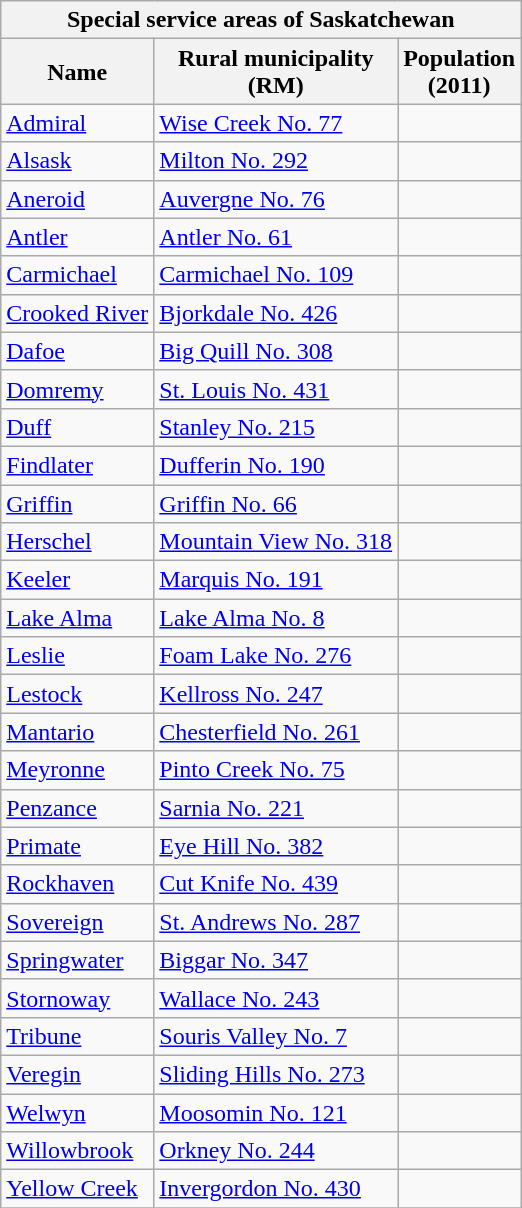<table class="wikitable sortable collapsible">
<tr>
<th colspan=3>Special service areas of Saskatchewan</th>
</tr>
<tr>
<th>Name</th>
<th>Rural municipality<br>(RM)</th>
<th>Population<br>(2011)</th>
</tr>
<tr>
<td><a href='#'>Admiral</a></td>
<td><a href='#'>Wise Creek No. 77</a></td>
<td align=center></td>
</tr>
<tr>
<td><a href='#'>Alsask</a></td>
<td><a href='#'>Milton No. 292</a></td>
<td align=center></td>
</tr>
<tr>
<td><a href='#'>Aneroid</a></td>
<td><a href='#'>Auvergne No. 76</a></td>
<td align=center></td>
</tr>
<tr>
<td><a href='#'>Antler</a></td>
<td><a href='#'>Antler No. 61</a></td>
<td align=center></td>
</tr>
<tr>
<td><a href='#'>Carmichael</a></td>
<td><a href='#'>Carmichael No. 109</a></td>
<td align=center></td>
</tr>
<tr>
<td><a href='#'>Crooked River</a></td>
<td><a href='#'>Bjorkdale No. 426</a></td>
<td align=center></td>
</tr>
<tr>
<td><a href='#'>Dafoe</a></td>
<td><a href='#'>Big Quill No. 308</a></td>
<td align=center></td>
</tr>
<tr>
<td><a href='#'>Domremy</a></td>
<td><a href='#'>St. Louis No. 431</a></td>
<td align=center></td>
</tr>
<tr>
<td><a href='#'>Duff</a></td>
<td><a href='#'>Stanley No. 215</a></td>
<td align=center></td>
</tr>
<tr>
<td><a href='#'>Findlater</a></td>
<td><a href='#'>Dufferin No. 190</a></td>
<td align=center></td>
</tr>
<tr>
<td><a href='#'>Griffin</a></td>
<td><a href='#'>Griffin No. 66</a></td>
<td align=center></td>
</tr>
<tr>
<td><a href='#'>Herschel</a></td>
<td><a href='#'>Mountain View No. 318</a></td>
<td align=center></td>
</tr>
<tr>
<td><a href='#'>Keeler</a></td>
<td><a href='#'>Marquis No. 191</a></td>
<td align=center></td>
</tr>
<tr>
<td><a href='#'>Lake Alma</a></td>
<td><a href='#'>Lake Alma No. 8</a></td>
<td align=center></td>
</tr>
<tr>
<td><a href='#'>Leslie</a></td>
<td><a href='#'>Foam Lake No. 276</a></td>
<td align=center></td>
</tr>
<tr>
<td><a href='#'>Lestock</a></td>
<td><a href='#'>Kellross No. 247</a></td>
<td align=center></td>
</tr>
<tr>
<td><a href='#'>Mantario</a></td>
<td><a href='#'>Chesterfield No. 261</a></td>
<td align=center></td>
</tr>
<tr>
<td><a href='#'>Meyronne</a></td>
<td><a href='#'>Pinto Creek No. 75</a></td>
<td align=center></td>
</tr>
<tr>
<td><a href='#'>Penzance</a></td>
<td><a href='#'>Sarnia No. 221</a></td>
<td align=center></td>
</tr>
<tr>
<td><a href='#'>Primate</a></td>
<td><a href='#'>Eye Hill No. 382</a></td>
<td align=center></td>
</tr>
<tr>
<td><a href='#'>Rockhaven</a></td>
<td><a href='#'>Cut Knife No. 439</a></td>
<td align=center></td>
</tr>
<tr>
<td><a href='#'>Sovereign</a></td>
<td><a href='#'>St. Andrews No. 287</a></td>
<td align=center></td>
</tr>
<tr>
<td><a href='#'>Springwater</a></td>
<td><a href='#'>Biggar No. 347</a></td>
<td align=center></td>
</tr>
<tr>
<td><a href='#'>Stornoway</a></td>
<td><a href='#'>Wallace No. 243</a></td>
<td align=center></td>
</tr>
<tr>
<td><a href='#'>Tribune</a></td>
<td><a href='#'>Souris Valley No. 7</a></td>
<td align=center></td>
</tr>
<tr>
<td><a href='#'>Veregin</a></td>
<td><a href='#'>Sliding Hills No. 273</a></td>
<td align=center></td>
</tr>
<tr>
<td><a href='#'>Welwyn</a></td>
<td><a href='#'>Moosomin No. 121</a></td>
<td align=center></td>
</tr>
<tr>
<td><a href='#'>Willowbrook</a></td>
<td><a href='#'>Orkney No. 244</a></td>
<td align=center></td>
</tr>
<tr>
<td><a href='#'>Yellow Creek</a></td>
<td><a href='#'>Invergordon No. 430</a></td>
<td align=center></td>
</tr>
<tr>
</tr>
</table>
